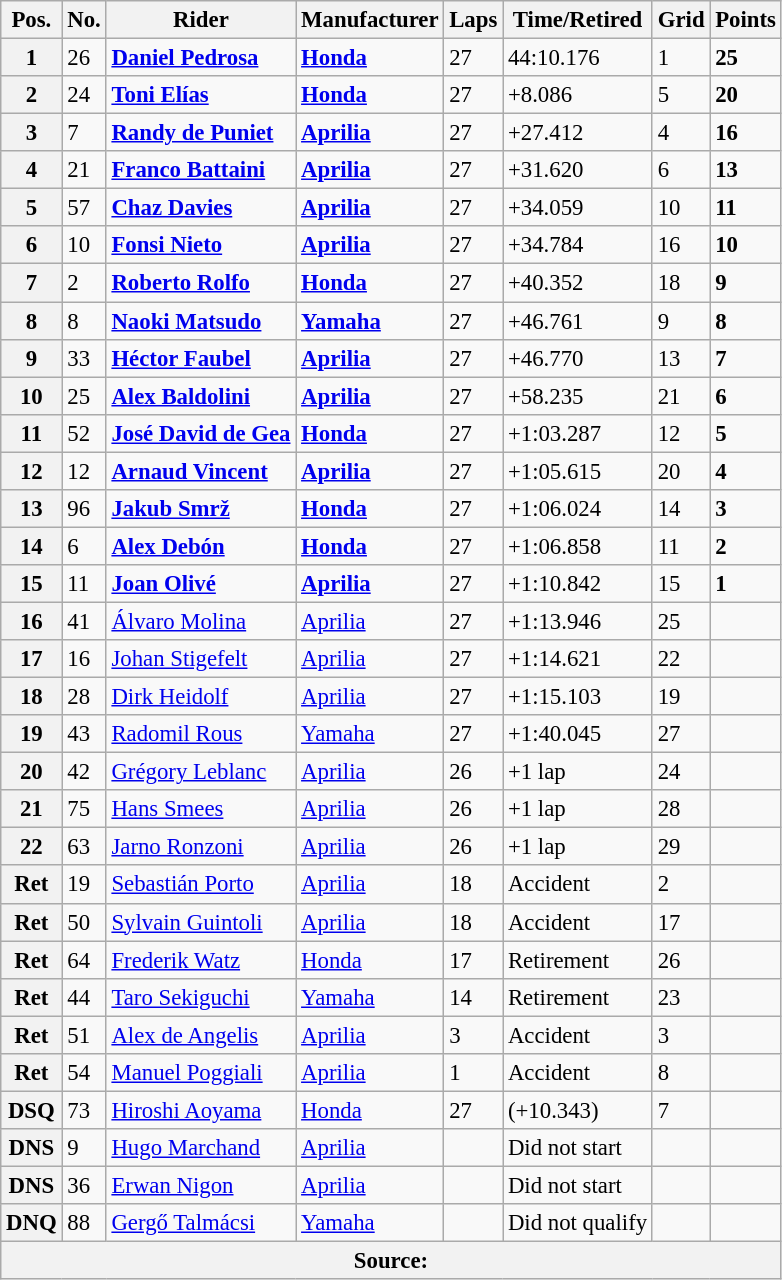<table class="wikitable" style="font-size: 95%;">
<tr>
<th>Pos.</th>
<th>No.</th>
<th>Rider</th>
<th>Manufacturer</th>
<th>Laps</th>
<th>Time/Retired</th>
<th>Grid</th>
<th>Points</th>
</tr>
<tr>
<th>1</th>
<td>26</td>
<td> <strong><a href='#'>Daniel Pedrosa</a></strong></td>
<td><strong><a href='#'>Honda</a></strong></td>
<td>27</td>
<td>44:10.176</td>
<td>1</td>
<td><strong>25</strong></td>
</tr>
<tr>
<th>2</th>
<td>24</td>
<td> <strong><a href='#'>Toni Elías</a></strong></td>
<td><strong><a href='#'>Honda</a></strong></td>
<td>27</td>
<td>+8.086</td>
<td>5</td>
<td><strong>20</strong></td>
</tr>
<tr>
<th>3</th>
<td>7</td>
<td> <strong><a href='#'>Randy de Puniet</a></strong></td>
<td><strong><a href='#'>Aprilia</a></strong></td>
<td>27</td>
<td>+27.412</td>
<td>4</td>
<td><strong>16</strong></td>
</tr>
<tr>
<th>4</th>
<td>21</td>
<td> <strong><a href='#'>Franco Battaini</a></strong></td>
<td><strong><a href='#'>Aprilia</a></strong></td>
<td>27</td>
<td>+31.620</td>
<td>6</td>
<td><strong>13</strong></td>
</tr>
<tr>
<th>5</th>
<td>57</td>
<td> <strong><a href='#'>Chaz Davies</a></strong></td>
<td><strong><a href='#'>Aprilia</a></strong></td>
<td>27</td>
<td>+34.059</td>
<td>10</td>
<td><strong>11</strong></td>
</tr>
<tr>
<th>6</th>
<td>10</td>
<td> <strong><a href='#'>Fonsi Nieto</a></strong></td>
<td><strong><a href='#'>Aprilia</a></strong></td>
<td>27</td>
<td>+34.784</td>
<td>16</td>
<td><strong>10</strong></td>
</tr>
<tr>
<th>7</th>
<td>2</td>
<td> <strong><a href='#'>Roberto Rolfo</a></strong></td>
<td><strong><a href='#'>Honda</a></strong></td>
<td>27</td>
<td>+40.352</td>
<td>18</td>
<td><strong>9</strong></td>
</tr>
<tr>
<th>8</th>
<td>8</td>
<td> <strong><a href='#'>Naoki Matsudo</a></strong></td>
<td><strong><a href='#'>Yamaha</a></strong></td>
<td>27</td>
<td>+46.761</td>
<td>9</td>
<td><strong>8</strong></td>
</tr>
<tr>
<th>9</th>
<td>33</td>
<td> <strong><a href='#'>Héctor Faubel</a></strong></td>
<td><strong><a href='#'>Aprilia</a></strong></td>
<td>27</td>
<td>+46.770</td>
<td>13</td>
<td><strong>7</strong></td>
</tr>
<tr>
<th>10</th>
<td>25</td>
<td> <strong><a href='#'>Alex Baldolini</a></strong></td>
<td><strong><a href='#'>Aprilia</a></strong></td>
<td>27</td>
<td>+58.235</td>
<td>21</td>
<td><strong>6</strong></td>
</tr>
<tr>
<th>11</th>
<td>52</td>
<td> <strong><a href='#'>José David de Gea</a></strong></td>
<td><strong><a href='#'>Honda</a></strong></td>
<td>27</td>
<td>+1:03.287</td>
<td>12</td>
<td><strong>5</strong></td>
</tr>
<tr>
<th>12</th>
<td>12</td>
<td> <strong><a href='#'>Arnaud Vincent</a></strong></td>
<td><strong><a href='#'>Aprilia</a></strong></td>
<td>27</td>
<td>+1:05.615</td>
<td>20</td>
<td><strong>4</strong></td>
</tr>
<tr>
<th>13</th>
<td>96</td>
<td> <strong><a href='#'>Jakub Smrž</a></strong></td>
<td><strong><a href='#'>Honda</a></strong></td>
<td>27</td>
<td>+1:06.024</td>
<td>14</td>
<td><strong>3</strong></td>
</tr>
<tr>
<th>14</th>
<td>6</td>
<td> <strong><a href='#'>Alex Debón</a></strong></td>
<td><strong><a href='#'>Honda</a></strong></td>
<td>27</td>
<td>+1:06.858</td>
<td>11</td>
<td><strong>2</strong></td>
</tr>
<tr>
<th>15</th>
<td>11</td>
<td> <strong><a href='#'>Joan Olivé</a></strong></td>
<td><strong><a href='#'>Aprilia</a></strong></td>
<td>27</td>
<td>+1:10.842</td>
<td>15</td>
<td><strong>1</strong></td>
</tr>
<tr>
<th>16</th>
<td>41</td>
<td> <a href='#'>Álvaro Molina</a></td>
<td><a href='#'>Aprilia</a></td>
<td>27</td>
<td>+1:13.946</td>
<td>25</td>
<td></td>
</tr>
<tr>
<th>17</th>
<td>16</td>
<td> <a href='#'>Johan Stigefelt</a></td>
<td><a href='#'>Aprilia</a></td>
<td>27</td>
<td>+1:14.621</td>
<td>22</td>
<td></td>
</tr>
<tr>
<th>18</th>
<td>28</td>
<td> <a href='#'>Dirk Heidolf</a></td>
<td><a href='#'>Aprilia</a></td>
<td>27</td>
<td>+1:15.103</td>
<td>19</td>
<td></td>
</tr>
<tr>
<th>19</th>
<td>43</td>
<td> <a href='#'>Radomil Rous</a></td>
<td><a href='#'>Yamaha</a></td>
<td>27</td>
<td>+1:40.045</td>
<td>27</td>
<td></td>
</tr>
<tr>
<th>20</th>
<td>42</td>
<td> <a href='#'>Grégory Leblanc</a></td>
<td><a href='#'>Aprilia</a></td>
<td>26</td>
<td>+1 lap</td>
<td>24</td>
<td></td>
</tr>
<tr>
<th>21</th>
<td>75</td>
<td> <a href='#'>Hans Smees</a></td>
<td><a href='#'>Aprilia</a></td>
<td>26</td>
<td>+1 lap</td>
<td>28</td>
<td></td>
</tr>
<tr>
<th>22</th>
<td>63</td>
<td> <a href='#'>Jarno Ronzoni</a></td>
<td><a href='#'>Aprilia</a></td>
<td>26</td>
<td>+1 lap</td>
<td>29</td>
<td></td>
</tr>
<tr>
<th>Ret</th>
<td>19</td>
<td> <a href='#'>Sebastián Porto</a></td>
<td><a href='#'>Aprilia</a></td>
<td>18</td>
<td>Accident</td>
<td>2</td>
<td></td>
</tr>
<tr>
<th>Ret</th>
<td>50</td>
<td> <a href='#'>Sylvain Guintoli</a></td>
<td><a href='#'>Aprilia</a></td>
<td>18</td>
<td>Accident</td>
<td>17</td>
<td></td>
</tr>
<tr>
<th>Ret</th>
<td>64</td>
<td> <a href='#'>Frederik Watz</a></td>
<td><a href='#'>Honda</a></td>
<td>17</td>
<td>Retirement</td>
<td>26</td>
<td></td>
</tr>
<tr>
<th>Ret</th>
<td>44</td>
<td> <a href='#'>Taro Sekiguchi</a></td>
<td><a href='#'>Yamaha</a></td>
<td>14</td>
<td>Retirement</td>
<td>23</td>
<td></td>
</tr>
<tr>
<th>Ret</th>
<td>51</td>
<td> <a href='#'>Alex de Angelis</a></td>
<td><a href='#'>Aprilia</a></td>
<td>3</td>
<td>Accident</td>
<td>3</td>
<td></td>
</tr>
<tr>
<th>Ret</th>
<td>54</td>
<td> <a href='#'>Manuel Poggiali</a></td>
<td><a href='#'>Aprilia</a></td>
<td>1</td>
<td>Accident</td>
<td>8</td>
<td></td>
</tr>
<tr>
<th>DSQ</th>
<td>73</td>
<td> <a href='#'>Hiroshi Aoyama</a></td>
<td><a href='#'>Honda</a></td>
<td>27</td>
<td>(+10.343)</td>
<td>7</td>
<td></td>
</tr>
<tr>
<th>DNS</th>
<td>9</td>
<td> <a href='#'>Hugo Marchand</a></td>
<td><a href='#'>Aprilia</a></td>
<td></td>
<td>Did not start</td>
<td></td>
<td></td>
</tr>
<tr>
<th>DNS</th>
<td>36</td>
<td> <a href='#'>Erwan Nigon</a></td>
<td><a href='#'>Aprilia</a></td>
<td></td>
<td>Did not start</td>
<td></td>
<td></td>
</tr>
<tr>
<th>DNQ</th>
<td>88</td>
<td> <a href='#'>Gergő Talmácsi</a></td>
<td><a href='#'>Yamaha</a></td>
<td></td>
<td>Did not qualify</td>
<td></td>
<td></td>
</tr>
<tr>
<th colspan=8>Source: </th>
</tr>
</table>
